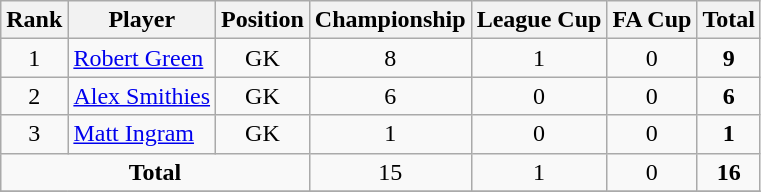<table class="wikitable">
<tr>
<th>Rank</th>
<th>Player</th>
<th>Position</th>
<th>Championship</th>
<th>League Cup</th>
<th>FA Cup</th>
<th>Total</th>
</tr>
<tr>
<td align=center>1</td>
<td> <a href='#'>Robert Green</a></td>
<td align=center>GK</td>
<td align=center>8</td>
<td align=center>1</td>
<td align=center>0</td>
<td align=center><strong>9</strong></td>
</tr>
<tr>
<td align=center>2</td>
<td> <a href='#'>Alex Smithies</a></td>
<td align=center>GK</td>
<td align=center>6</td>
<td align=center>0</td>
<td align=center>0</td>
<td align=center><strong>6</strong></td>
</tr>
<tr>
<td align=center>3</td>
<td> <a href='#'>Matt Ingram</a></td>
<td align=center>GK</td>
<td align=center>1</td>
<td align=center>0</td>
<td align=center>0</td>
<td align=center><strong>1</strong></td>
</tr>
<tr>
<td colspan=3 align=center><strong>Total</strong></td>
<td align=center>15</td>
<td align=center>1</td>
<td align=center>0</td>
<td align=center><strong>16</strong></td>
</tr>
<tr>
</tr>
</table>
